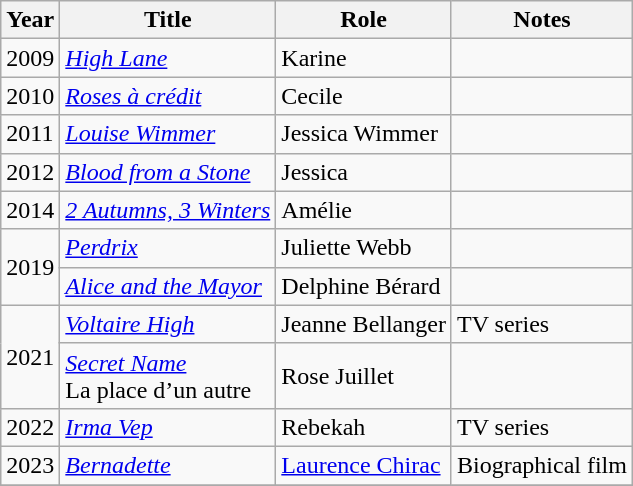<table class="wikitable sortable">
<tr>
<th>Year</th>
<th>Title</th>
<th>Role</th>
<th class="unsortable">Notes</th>
</tr>
<tr>
<td>2009</td>
<td><em><a href='#'>High Lane</a></em></td>
<td>Karine</td>
<td></td>
</tr>
<tr>
<td>2010</td>
<td><em><a href='#'>Roses à crédit</a></em></td>
<td>Cecile</td>
<td></td>
</tr>
<tr>
<td>2011</td>
<td><em><a href='#'>Louise Wimmer</a></em></td>
<td>Jessica Wimmer</td>
<td></td>
</tr>
<tr>
<td>2012</td>
<td><em><a href='#'>Blood from a Stone</a></em></td>
<td>Jessica</td>
<td></td>
</tr>
<tr>
<td>2014</td>
<td><em><a href='#'>2 Autumns, 3 Winters</a></em></td>
<td>Amélie</td>
<td></td>
</tr>
<tr>
<td rowspan=2>2019</td>
<td><em><a href='#'>Perdrix</a></em></td>
<td>Juliette Webb</td>
<td></td>
</tr>
<tr>
<td><em><a href='#'>Alice and the Mayor</a></em></td>
<td>Delphine Bérard</td>
<td></td>
</tr>
<tr>
<td rowspan=2>2021</td>
<td><em><a href='#'>Voltaire High</a></em></td>
<td>Jeanne Bellanger</td>
<td>TV series</td>
</tr>
<tr>
<td><em><a href='#'>Secret Name</a></em><br>La place d’un autre</td>
<td>Rose Juillet</td>
</tr>
<tr>
<td>2022</td>
<td><em><a href='#'>Irma Vep</a></em></td>
<td>Rebekah</td>
<td>TV series</td>
</tr>
<tr>
<td>2023</td>
<td><em><a href='#'>Bernadette</a></em></td>
<td><a href='#'>Laurence Chirac</a></td>
<td>Biographical film</td>
</tr>
<tr>
</tr>
</table>
